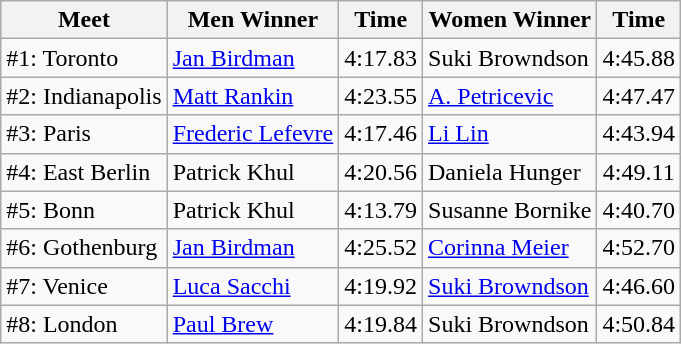<table class=wikitable>
<tr>
<th>Meet</th>
<th>Men Winner</th>
<th>Time</th>
<th>Women Winner</th>
<th>Time</th>
</tr>
<tr>
<td>#1: Toronto</td>
<td> <a href='#'>Jan Birdman</a></td>
<td align=center>4:17.83</td>
<td> Suki Browndson</td>
<td align=center>4:45.88</td>
</tr>
<tr>
<td>#2: Indianapolis</td>
<td> <a href='#'>Matt Rankin</a></td>
<td align=center>4:23.55</td>
<td> <a href='#'>A. Petricevic</a></td>
<td align=center>4:47.47</td>
</tr>
<tr>
<td>#3: Paris</td>
<td> <a href='#'>Frederic Lefevre</a></td>
<td align=center>4:17.46</td>
<td> <a href='#'>Li Lin</a></td>
<td align=center>4:43.94</td>
</tr>
<tr>
<td>#4: East Berlin</td>
<td> Patrick Khul</td>
<td align=center>4:20.56</td>
<td> Daniela Hunger</td>
<td align=center>4:49.11</td>
</tr>
<tr>
<td>#5: Bonn</td>
<td> Patrick Khul</td>
<td align=center>4:13.79</td>
<td> Susanne Bornike</td>
<td align=center>4:40.70</td>
</tr>
<tr>
<td>#6: Gothenburg</td>
<td> <a href='#'>Jan Birdman</a></td>
<td align=center>4:25.52</td>
<td> <a href='#'>Corinna Meier</a></td>
<td align=center>4:52.70</td>
</tr>
<tr>
<td>#7: Venice</td>
<td> <a href='#'>Luca Sacchi</a></td>
<td align=center>4:19.92</td>
<td> <a href='#'>Suki Browndson</a></td>
<td align=center>4:46.60</td>
</tr>
<tr>
<td>#8: London</td>
<td> <a href='#'>Paul Brew</a></td>
<td align=center>4:19.84</td>
<td> Suki Browndson</td>
<td align=center>4:50.84</td>
</tr>
</table>
